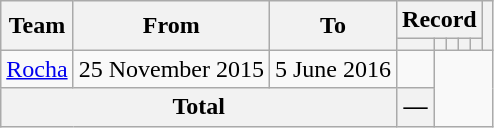<table class=wikitable style="text-align:center">
<tr>
<th rowspan=2>Team</th>
<th rowspan=2>From</th>
<th rowspan=2>To</th>
<th colspan=5>Record</th>
<th rowspan=2></th>
</tr>
<tr>
<th></th>
<th></th>
<th></th>
<th></th>
<th></th>
</tr>
<tr>
<td align=left><a href='#'>Rocha</a></td>
<td align=left>25 November 2015</td>
<td align=left>5 June 2016<br></td>
<td></td>
</tr>
<tr>
<th colspan=3>Total<br></th>
<th>—</th>
</tr>
</table>
